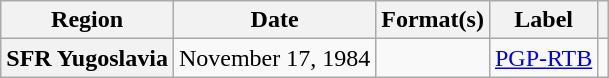<table class="wikitable plainrowheaders">
<tr>
<th scope="col">Region</th>
<th scope="col">Date</th>
<th scope="col">Format(s)</th>
<th scope="col">Label</th>
<th scope="col"></th>
</tr>
<tr>
<th scope="row">SFR Yugoslavia</th>
<td>November 17, 1984</td>
<td></td>
<td><a href='#'>PGP-RTB</a></td>
<td style="text-align:center;"></td>
</tr>
</table>
